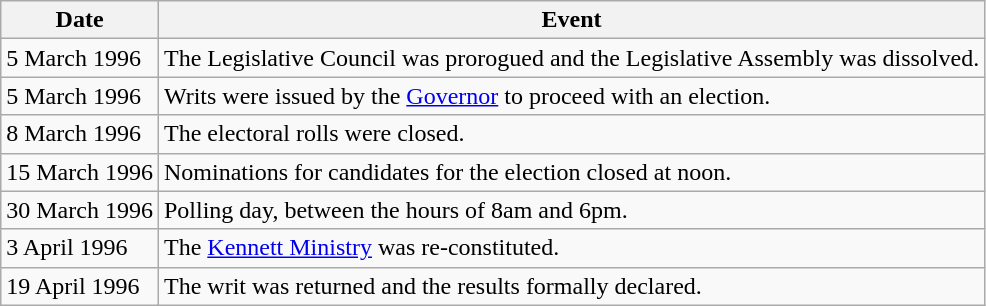<table class="wikitable">
<tr>
<th>Date</th>
<th>Event</th>
</tr>
<tr>
<td>5 March 1996</td>
<td>The Legislative Council was prorogued and the Legislative Assembly was dissolved.</td>
</tr>
<tr>
<td>5 March 1996</td>
<td>Writs were issued by the <a href='#'>Governor</a> to proceed with an election.</td>
</tr>
<tr>
<td>8 March 1996</td>
<td>The electoral rolls were closed.</td>
</tr>
<tr>
<td>15 March 1996</td>
<td>Nominations for candidates for the election closed at noon.</td>
</tr>
<tr>
<td>30 March 1996</td>
<td>Polling day, between the hours of 8am and 6pm.</td>
</tr>
<tr>
<td>3 April 1996</td>
<td>The <a href='#'>Kennett Ministry</a> was re-constituted.</td>
</tr>
<tr>
<td>19 April 1996</td>
<td>The writ was returned and the results formally declared.</td>
</tr>
</table>
